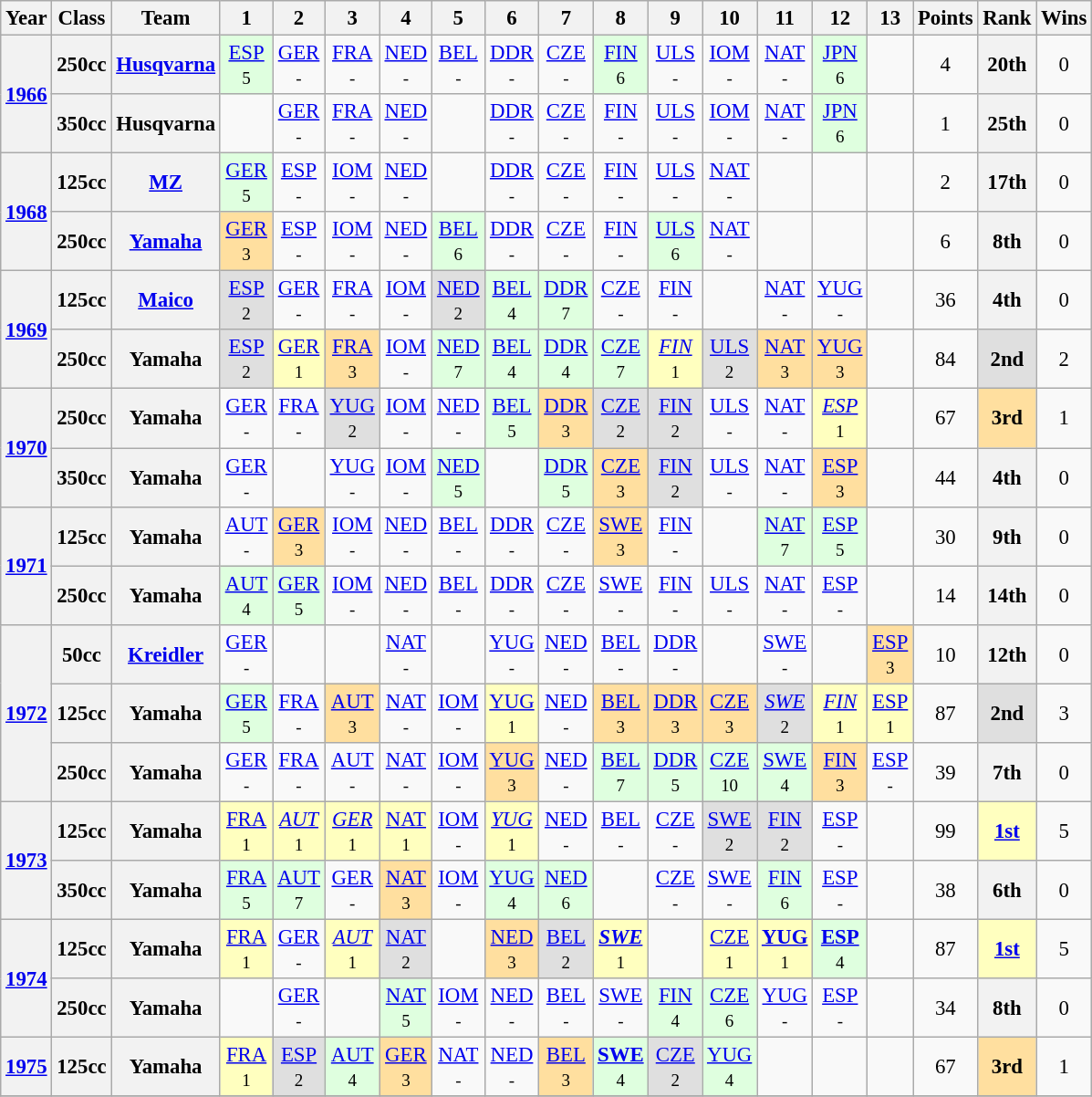<table class="wikitable" style="text-align:center; font-size:95%">
<tr>
<th>Year</th>
<th>Class</th>
<th>Team</th>
<th>1</th>
<th>2</th>
<th>3</th>
<th>4</th>
<th>5</th>
<th>6</th>
<th>7</th>
<th>8</th>
<th>9</th>
<th>10</th>
<th>11</th>
<th>12</th>
<th>13</th>
<th>Points</th>
<th>Rank</th>
<th>Wins</th>
</tr>
<tr>
<th rowspan=2><a href='#'>1966</a></th>
<th>250cc</th>
<th><a href='#'>Husqvarna</a></th>
<td style="background:#DFFFDF;"><a href='#'>ESP</a><br><small>5</small></td>
<td><a href='#'>GER</a><br><small>-</small></td>
<td><a href='#'>FRA</a><br><small>-</small></td>
<td><a href='#'>NED</a><br><small>-</small></td>
<td><a href='#'>BEL</a><br><small>-</small></td>
<td><a href='#'>DDR</a><br><small>-</small></td>
<td><a href='#'>CZE</a><br><small>-</small></td>
<td style="background:#DFFFDF;"><a href='#'>FIN</a><br><small>6</small></td>
<td><a href='#'>ULS</a><br><small>-</small></td>
<td><a href='#'>IOM</a><br><small>-</small></td>
<td><a href='#'>NAT</a><br><small>-</small></td>
<td style="background:#DFFFDF;"><a href='#'>JPN</a><br><small>6</small></td>
<td></td>
<td>4</td>
<th>20th</th>
<td>0</td>
</tr>
<tr>
<th>350cc</th>
<th>Husqvarna</th>
<td></td>
<td><a href='#'>GER</a><br><small>-</small></td>
<td><a href='#'>FRA</a><br><small>-</small></td>
<td><a href='#'>NED</a><br><small>-</small></td>
<td></td>
<td><a href='#'>DDR</a><br><small>-</small></td>
<td><a href='#'>CZE</a><br><small>-</small></td>
<td><a href='#'>FIN</a><br><small>-</small></td>
<td><a href='#'>ULS</a><br><small>-</small></td>
<td><a href='#'>IOM</a><br><small>-</small></td>
<td><a href='#'>NAT</a><br><small>-</small></td>
<td style="background:#DFFFDF;"><a href='#'>JPN</a><br><small>6</small></td>
<td></td>
<td>1</td>
<th>25th</th>
<td>0</td>
</tr>
<tr>
<th rowspan=2><a href='#'>1968</a></th>
<th>125cc</th>
<th><a href='#'>MZ</a></th>
<td style="background:#DFFFDF;"><a href='#'>GER</a><br><small>5</small></td>
<td><a href='#'>ESP</a><br><small>-</small></td>
<td><a href='#'>IOM</a><br><small>-</small></td>
<td><a href='#'>NED</a><br><small>-</small></td>
<td></td>
<td><a href='#'>DDR</a><br><small>-</small></td>
<td><a href='#'>CZE</a><br><small>-</small></td>
<td><a href='#'>FIN</a><br><small>-</small></td>
<td><a href='#'>ULS</a><br><small>-</small></td>
<td><a href='#'>NAT</a><br><small>-</small></td>
<td></td>
<td></td>
<td></td>
<td>2</td>
<th>17th</th>
<td>0</td>
</tr>
<tr>
<th>250cc</th>
<th><a href='#'>Yamaha</a></th>
<td style="background:#FFDF9F;"><a href='#'>GER</a><br><small>3</small></td>
<td><a href='#'>ESP</a><br><small>-</small></td>
<td><a href='#'>IOM</a><br><small>-</small></td>
<td><a href='#'>NED</a><br><small>-</small></td>
<td style="background:#DFFFDF;"><a href='#'>BEL</a><br><small>6</small></td>
<td><a href='#'>DDR</a><br><small>-</small></td>
<td><a href='#'>CZE</a><br><small>-</small></td>
<td><a href='#'>FIN</a><br><small>-</small></td>
<td style="background:#DFFFDF;"><a href='#'>ULS</a><br><small>6</small></td>
<td><a href='#'>NAT</a><br><small>-</small></td>
<td></td>
<td></td>
<td></td>
<td>6</td>
<th>8th</th>
<td>0</td>
</tr>
<tr>
<th rowspan=2><a href='#'>1969</a></th>
<th>125cc</th>
<th><a href='#'>Maico</a></th>
<td style="background:#DFDFDF;"><a href='#'>ESP</a><br><small>2</small></td>
<td><a href='#'>GER</a><br><small>-</small></td>
<td><a href='#'>FRA</a><br><small>-</small></td>
<td><a href='#'>IOM</a><br><small>-</small></td>
<td style="background:#DFDFDF;"><a href='#'>NED</a><br><small>2</small></td>
<td style="background:#DFFFDF;"><a href='#'>BEL</a><br><small>4</small></td>
<td style="background:#DFFFDF;"><a href='#'>DDR</a><br><small>7</small></td>
<td><a href='#'>CZE</a><br><small>-</small></td>
<td><a href='#'>FIN</a><br><small>-</small></td>
<td></td>
<td><a href='#'>NAT</a><br><small>-</small></td>
<td><a href='#'>YUG</a><br><small>-</small></td>
<td></td>
<td>36</td>
<th>4th</th>
<td>0</td>
</tr>
<tr>
<th>250cc</th>
<th>Yamaha</th>
<td style="background:#DFDFDF;"><a href='#'>ESP</a><br><small>2</small></td>
<td style="background:#FFFFBF;"><a href='#'>GER</a><br><small>1</small></td>
<td style="background:#FFDF9F;"><a href='#'>FRA</a><br><small>3</small></td>
<td><a href='#'>IOM</a><br><small>-</small></td>
<td style="background:#DFFFDF;"><a href='#'>NED</a><br><small>7</small></td>
<td style="background:#DFFFDF;"><a href='#'>BEL</a><br><small>4</small></td>
<td style="background:#DFFFDF;"><a href='#'>DDR</a><br><small>4</small></td>
<td style="background:#DFFFDF;"><a href='#'>CZE</a><br><small>7</small></td>
<td style="background:#FFFFBF;"><em><a href='#'>FIN</a></em><br><small>1</small></td>
<td style="background:#DFDFDF;"><a href='#'>ULS</a><br><small>2</small></td>
<td style="background:#FFDF9F;"><a href='#'>NAT</a><br><small>3</small></td>
<td style="background:#FFDF9F;"><a href='#'>YUG</a><br><small>3</small></td>
<td></td>
<td>84</td>
<td style="background:#DFDFDF;"><strong>2nd</strong></td>
<td>2</td>
</tr>
<tr>
<th rowspan=2><a href='#'>1970</a></th>
<th>250cc</th>
<th>Yamaha</th>
<td><a href='#'>GER</a><br><small>-</small></td>
<td><a href='#'>FRA</a><br><small>-</small></td>
<td style="background:#DFDFDF;"><a href='#'>YUG</a><br><small>2</small></td>
<td><a href='#'>IOM</a><br><small>-</small></td>
<td><a href='#'>NED</a><br><small>-</small></td>
<td style="background:#DFFFDF;"><a href='#'>BEL</a><br><small>5</small></td>
<td style="background:#FFDF9F;"><a href='#'>DDR</a><br><small>3</small></td>
<td style="background:#DFDFDF;"><a href='#'>CZE</a><br><small>2</small></td>
<td style="background:#DFDFDF;"><a href='#'>FIN</a><br><small>2</small></td>
<td><a href='#'>ULS</a><br><small>-</small></td>
<td><a href='#'>NAT</a><br><small>-</small></td>
<td style="background:#FFFFBF;"><em><a href='#'>ESP</a></em><br><small>1</small></td>
<td></td>
<td>67</td>
<td style="background:#FFDF9F;"><strong>3rd</strong></td>
<td>1</td>
</tr>
<tr>
<th>350cc</th>
<th>Yamaha</th>
<td><a href='#'>GER</a><br><small>-</small></td>
<td></td>
<td><a href='#'>YUG</a><br><small>-</small></td>
<td><a href='#'>IOM</a><br><small>-</small></td>
<td style="background:#DFFFDF;"><a href='#'>NED</a><br><small>5</small></td>
<td></td>
<td style="background:#DFFFDF;"><a href='#'>DDR</a><br><small>5</small></td>
<td style="background:#FFDF9F;"><a href='#'>CZE</a><br><small>3</small></td>
<td style="background:#DFDFDF;"><a href='#'>FIN</a><br><small>2</small></td>
<td><a href='#'>ULS</a><br><small>-</small></td>
<td><a href='#'>NAT</a><br><small>-</small></td>
<td style="background:#FFDF9F;"><a href='#'>ESP</a><br><small>3</small></td>
<td></td>
<td>44</td>
<th>4th</th>
<td>0</td>
</tr>
<tr>
<th rowspan=2><a href='#'>1971</a></th>
<th>125cc</th>
<th>Yamaha</th>
<td><a href='#'>AUT</a><br><small>-</small></td>
<td style="background:#FFDF9F;"><a href='#'>GER</a><br><small>3</small></td>
<td><a href='#'>IOM</a><br><small>-</small></td>
<td><a href='#'>NED</a><br><small>-</small></td>
<td><a href='#'>BEL</a><br><small>-</small></td>
<td><a href='#'>DDR</a><br><small>-</small></td>
<td><a href='#'>CZE</a><br><small>-</small></td>
<td style="background:#FFDF9F;"><a href='#'>SWE</a><br><small>3</small></td>
<td><a href='#'>FIN</a><br><small>-</small></td>
<td></td>
<td style="background:#DFFFDF;"><a href='#'>NAT</a><br><small>7</small></td>
<td style="background:#DFFFDF;"><a href='#'>ESP</a><br><small>5</small></td>
<td></td>
<td>30</td>
<th>9th</th>
<td>0</td>
</tr>
<tr>
<th>250cc</th>
<th>Yamaha</th>
<td style="background:#DFFFDF;"><a href='#'>AUT</a><br><small>4</small></td>
<td style="background:#DFFFDF;"><a href='#'>GER</a><br><small>5</small></td>
<td><a href='#'>IOM</a><br><small>-</small></td>
<td><a href='#'>NED</a><br><small>-</small></td>
<td><a href='#'>BEL</a><br><small>-</small></td>
<td><a href='#'>DDR</a><br><small>-</small></td>
<td><a href='#'>CZE</a><br><small>-</small></td>
<td><a href='#'>SWE</a><br><small>-</small></td>
<td><a href='#'>FIN</a><br><small>-</small></td>
<td><a href='#'>ULS</a><br><small>-</small></td>
<td><a href='#'>NAT</a><br><small>-</small></td>
<td><a href='#'>ESP</a><br><small>-</small></td>
<td></td>
<td>14</td>
<th>14th</th>
<td>0</td>
</tr>
<tr>
<th rowspan=3><a href='#'>1972</a></th>
<th>50cc</th>
<th><a href='#'>Kreidler</a></th>
<td><a href='#'>GER</a><br><small>-</small></td>
<td></td>
<td></td>
<td><a href='#'>NAT</a><br><small>-</small></td>
<td></td>
<td><a href='#'>YUG</a><br><small>-</small></td>
<td><a href='#'>NED</a><br><small>-</small></td>
<td><a href='#'>BEL</a><br><small>-</small></td>
<td><a href='#'>DDR</a><br><small>-</small></td>
<td></td>
<td><a href='#'>SWE</a><br><small>-</small></td>
<td></td>
<td style="background:#FFDF9F;"><a href='#'>ESP</a><br><small>3</small></td>
<td>10</td>
<th>12th</th>
<td>0</td>
</tr>
<tr>
<th>125cc</th>
<th>Yamaha</th>
<td style="background:#DFFFDF;"><a href='#'>GER</a><br><small>5</small></td>
<td><a href='#'>FRA</a><br><small>-</small></td>
<td style="background:#FFDF9F;"><a href='#'>AUT</a><br><small>3</small></td>
<td><a href='#'>NAT</a><br><small>-</small></td>
<td><a href='#'>IOM</a><br><small>-</small></td>
<td style="background:#FFFFBF;"><a href='#'>YUG</a><br><small>1</small></td>
<td><a href='#'>NED</a><br><small>-</small></td>
<td style="background:#FFDF9F;"><a href='#'>BEL</a><br><small>3</small></td>
<td style="background:#FFDF9F;"><a href='#'>DDR</a><br><small>3</small></td>
<td style="background:#FFDF9F;"><a href='#'>CZE</a><br><small>3</small></td>
<td style="background:#DFDFDF;"><em><a href='#'>SWE</a></em><br><small>2</small></td>
<td style="background:#FFFFBF;"><em><a href='#'>FIN</a></em><br><small>1</small></td>
<td style="background:#FFFFBF;"><a href='#'>ESP</a><br><small>1</small></td>
<td>87</td>
<td style="background:#DFDFDF;"><strong>2nd</strong></td>
<td>3</td>
</tr>
<tr>
<th>250cc</th>
<th>Yamaha</th>
<td><a href='#'>GER</a><br><small>-</small></td>
<td><a href='#'>FRA</a><br><small>-</small></td>
<td><a href='#'>AUT</a><br><small>-</small></td>
<td><a href='#'>NAT</a><br><small>-</small></td>
<td><a href='#'>IOM</a><br><small>-</small></td>
<td style="background:#FFDF9F;"><a href='#'>YUG</a><br><small>3</small></td>
<td><a href='#'>NED</a><br><small>-</small></td>
<td style="background:#DFFFDF;"><a href='#'>BEL</a><br><small>7</small></td>
<td style="background:#DFFFDF;"><a href='#'>DDR</a><br><small>5</small></td>
<td style="background:#DFFFDF;"><a href='#'>CZE</a><br><small>10</small></td>
<td style="background:#DFFFDF;"><a href='#'>SWE</a><br><small>4</small></td>
<td style="background:#FFDF9F;"><a href='#'>FIN</a><br><small>3</small></td>
<td><a href='#'>ESP</a><br><small>-</small></td>
<td>39</td>
<th>7th</th>
<td>0</td>
</tr>
<tr>
<th rowspan=2><a href='#'>1973</a></th>
<th>125cc</th>
<th>Yamaha</th>
<td style="background:#FFFFBF;"><a href='#'>FRA</a><br><small>1</small></td>
<td style="background:#FFFFBF;"><em><a href='#'>AUT</a></em><br><small>1</small></td>
<td style="background:#FFFFBF;"><em><a href='#'>GER</a></em><br><small>1</small></td>
<td style="background:#FFFFBF;"><a href='#'>NAT</a><br><small>1</small></td>
<td><a href='#'>IOM</a><br><small>-</small></td>
<td style="background:#FFFFBF;"><em><a href='#'>YUG</a></em><br><small>1</small></td>
<td><a href='#'>NED</a><br><small>-</small></td>
<td><a href='#'>BEL</a><br><small>-</small></td>
<td><a href='#'>CZE</a><br><small>-</small></td>
<td style="background:#DFDFDF;"><a href='#'>SWE</a><br><small>2</small></td>
<td style="background:#DFDFDF;"><a href='#'>FIN</a><br><small>2</small></td>
<td><a href='#'>ESP</a><br><small>-</small></td>
<td></td>
<td>99</td>
<td style="background:#FFFFBF;"><strong><a href='#'>1st</a></strong></td>
<td>5</td>
</tr>
<tr>
<th>350cc</th>
<th>Yamaha</th>
<td style="background:#DFFFDF;"><a href='#'>FRA</a><br><small>5</small></td>
<td style="background:#DFFFDF;"><a href='#'>AUT</a><br><small>7</small></td>
<td><a href='#'>GER</a><br><small>-</small></td>
<td style="background:#FFDF9F;"><a href='#'>NAT</a><br><small>3</small></td>
<td><a href='#'>IOM</a><br><small>-</small></td>
<td style="background:#DFFFDF;"><a href='#'>YUG</a><br><small>4</small></td>
<td style="background:#DFFFDF;"><a href='#'>NED</a><br><small>6</small></td>
<td></td>
<td><a href='#'>CZE</a><br><small>-</small></td>
<td><a href='#'>SWE</a><br><small>-</small></td>
<td style="background:#DFFFDF;"><a href='#'>FIN</a><br><small>6</small></td>
<td><a href='#'>ESP</a><br><small>-</small></td>
<td></td>
<td>38</td>
<th>6th</th>
<td>0</td>
</tr>
<tr>
<th rowspan=2><a href='#'>1974</a></th>
<th>125cc</th>
<th>Yamaha</th>
<td style="background:#FFFFBF;"><a href='#'>FRA</a><br><small>1</small></td>
<td><a href='#'>GER</a><br><small>-</small></td>
<td style="background:#FFFFBF;"><em><a href='#'>AUT</a></em><br><small>1</small></td>
<td style="background:#DFDFDF;"><a href='#'>NAT</a><br><small>2</small></td>
<td></td>
<td style="background:#FFDF9F;"><a href='#'>NED</a><br><small>3</small></td>
<td style="background:#DFDFDF;"><a href='#'>BEL</a><br><small>2</small></td>
<td style="background:#FFFFBF;"><strong><em><a href='#'>SWE</a></em></strong><br><small>1</small></td>
<td></td>
<td style="background:#FFFFBF;"><a href='#'>CZE</a><br><small>1</small></td>
<td style="background:#FFFFBF;"><strong><a href='#'>YUG</a></strong><br><small>1</small></td>
<td style="background:#DFFFDF;"><strong><a href='#'>ESP</a></strong><br><small>4</small></td>
<td></td>
<td>87</td>
<td style="background:#FFFFBF;"><strong><a href='#'>1st</a></strong></td>
<td>5</td>
</tr>
<tr>
<th>250cc</th>
<th>Yamaha</th>
<td></td>
<td><a href='#'>GER</a><br><small>-</small></td>
<td></td>
<td style="background:#DFFFDF;"><a href='#'>NAT</a><br><small>5</small></td>
<td><a href='#'>IOM</a><br><small>-</small></td>
<td><a href='#'>NED</a><br><small>-</small></td>
<td><a href='#'>BEL</a><br><small>-</small></td>
<td><a href='#'>SWE</a><br><small>-</small></td>
<td style="background:#DFFFDF;"><a href='#'>FIN</a><br><small>4</small></td>
<td style="background:#DFFFDF;"><a href='#'>CZE</a><br><small>6</small></td>
<td><a href='#'>YUG</a><br><small>-</small></td>
<td><a href='#'>ESP</a><br><small>-</small></td>
<td></td>
<td>34</td>
<th>8th</th>
<td>0</td>
</tr>
<tr>
<th><a href='#'>1975</a></th>
<th>125cc</th>
<th>Yamaha</th>
<td style="background:#FFFFBF;"><a href='#'>FRA</a><br><small>1</small></td>
<td style="background:#DFDFDF;"><a href='#'>ESP</a><br><small>2</small></td>
<td style="background:#DFFFDF;"><a href='#'>AUT</a><br><small>4</small></td>
<td style="background:#FFDF9F;"><a href='#'>GER</a><br><small>3</small></td>
<td><a href='#'>NAT</a><br><small>-</small></td>
<td><a href='#'>NED</a><br><small>-</small></td>
<td style="background:#FFDF9F;"><a href='#'>BEL</a><br><small>3</small></td>
<td style="background:#DFFFDF;"><strong><a href='#'>SWE</a></strong><br><small>4</small></td>
<td style="background:#DFDFDF;"><a href='#'>CZE</a><br><small>2</small></td>
<td style="background:#DFFFDF;"><a href='#'>YUG</a><br><small>4</small></td>
<td></td>
<td></td>
<td></td>
<td>67</td>
<td style="background:#FFDF9F;"><strong>3rd</strong></td>
<td>1</td>
</tr>
<tr>
</tr>
</table>
